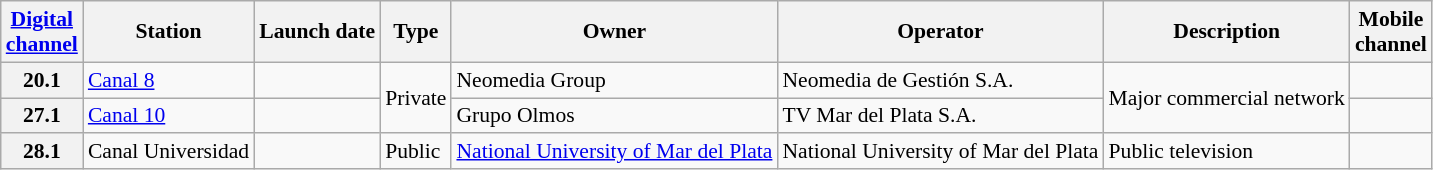<table class="wikitable sortable" style="font-size: 90%;">
<tr>
<th><a href='#'>Digital<br>channel</a></th>
<th>Station</th>
<th>Launch date</th>
<th>Type</th>
<th>Owner</th>
<th>Operator</th>
<th>Description</th>
<th>Mobile<br>channel</th>
</tr>
<tr>
<th>20.1</th>
<td><a href='#'>Canal 8</a></td>
<td></td>
<td rowspan="2">Private</td>
<td>Neomedia Group</td>
<td>Neomedia de Gestión S.A.</td>
<td rowspan="2">Major commercial network</td>
<td></td>
</tr>
<tr>
<th>27.1</th>
<td><a href='#'>Canal 10</a></td>
<td></td>
<td>Grupo Olmos</td>
<td>TV Mar del Plata S.A.</td>
<td></td>
</tr>
<tr>
<th>28.1</th>
<td>Canal Universidad</td>
<td></td>
<td>Public</td>
<td><a href='#'>National University of Mar del Plata</a></td>
<td>National University of Mar del Plata</td>
<td>Public television</td>
<td></td>
</tr>
</table>
